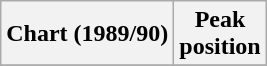<table class="wikitable sortable plainrowheaders" style="text-align:center">
<tr>
<th scope="col">Chart (1989/90)</th>
<th scope="col">Peak<br> position</th>
</tr>
<tr>
</tr>
</table>
